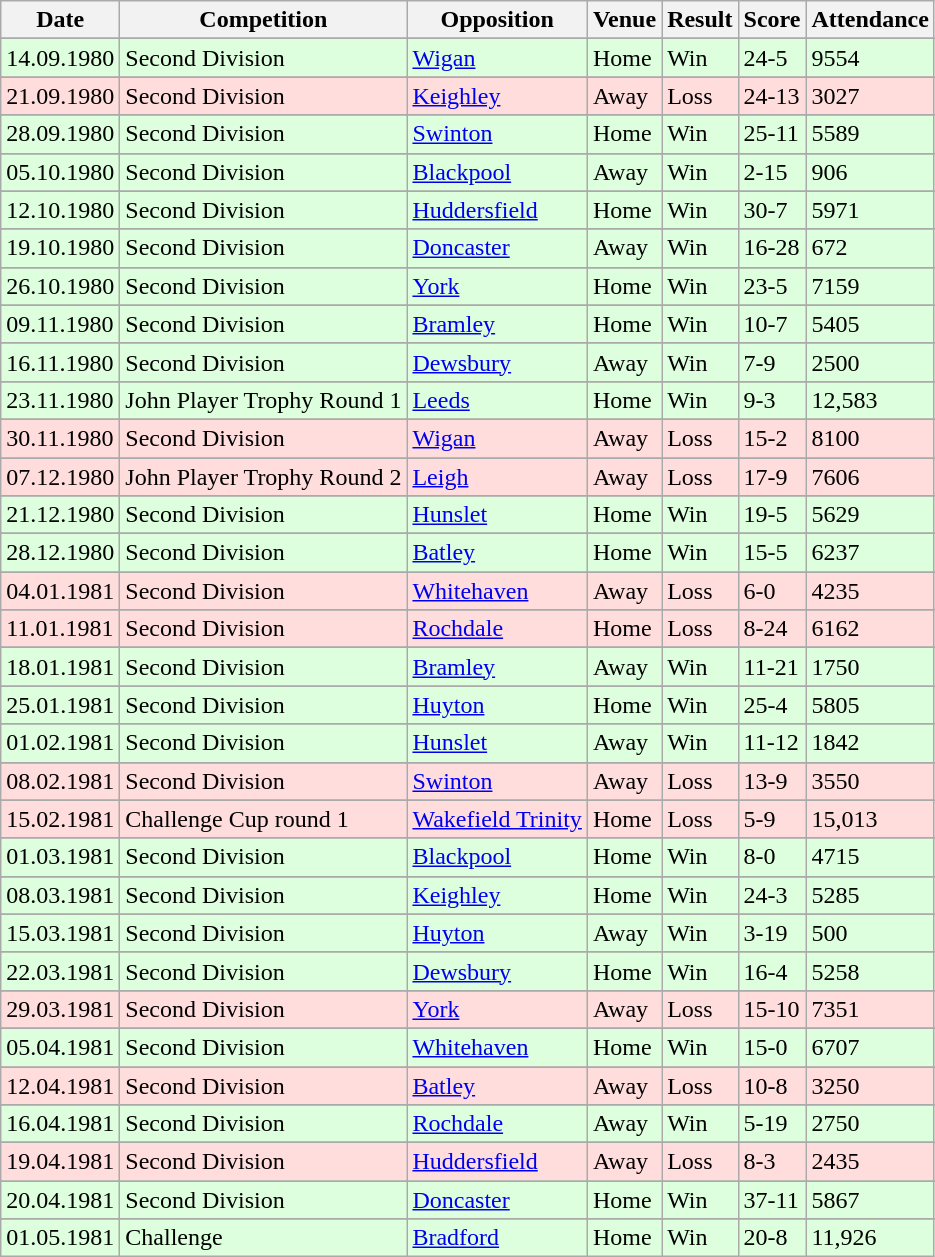<table class="wikitable sortable">
<tr>
<th>Date</th>
<th>Competition</th>
<th>Opposition</th>
<th>Venue</th>
<th>Result</th>
<th>Score</th>
<th>Attendance</th>
</tr>
<tr>
</tr>
<tr style="background:#ddffdd;" width=20 | >
<td>14.09.1980</td>
<td>Second Division</td>
<td><a href='#'>Wigan</a></td>
<td>Home</td>
<td>Win</td>
<td>24-5</td>
<td>9554</td>
</tr>
<tr>
</tr>
<tr style="background:#ffdddd;" width=20 | >
<td>21.09.1980</td>
<td>Second Division</td>
<td><a href='#'>Keighley</a></td>
<td>Away</td>
<td>Loss</td>
<td>24-13</td>
<td>3027</td>
</tr>
<tr>
</tr>
<tr style="background:#ddffdd;" width=20 | >
<td>28.09.1980</td>
<td>Second Division</td>
<td><a href='#'>Swinton</a></td>
<td>Home</td>
<td>Win</td>
<td>25-11</td>
<td>5589</td>
</tr>
<tr>
</tr>
<tr style="background:#ddffdd;" width=20 | >
<td>05.10.1980</td>
<td>Second Division</td>
<td><a href='#'>Blackpool</a></td>
<td>Away</td>
<td>Win</td>
<td>2-15</td>
<td>906</td>
</tr>
<tr>
</tr>
<tr style="background:#ddffdd;" width=20 | >
<td>12.10.1980</td>
<td>Second Division</td>
<td><a href='#'>Huddersfield</a></td>
<td>Home</td>
<td>Win</td>
<td>30-7</td>
<td>5971</td>
</tr>
<tr>
</tr>
<tr style="background:#ddffdd;" width=20 | >
<td>19.10.1980</td>
<td>Second Division</td>
<td><a href='#'>Doncaster</a></td>
<td>Away</td>
<td>Win</td>
<td>16-28</td>
<td>672</td>
</tr>
<tr>
</tr>
<tr style="background:#ddffdd;" width=20 | >
<td>26.10.1980</td>
<td>Second Division</td>
<td><a href='#'>York</a></td>
<td>Home</td>
<td>Win</td>
<td>23-5</td>
<td>7159</td>
</tr>
<tr>
</tr>
<tr style="background:#ddffdd;" width=20 | >
<td>09.11.1980</td>
<td>Second Division</td>
<td><a href='#'>Bramley</a></td>
<td>Home</td>
<td>Win</td>
<td>10-7</td>
<td>5405</td>
</tr>
<tr>
</tr>
<tr style="background:#ddffdd;" width=20 | >
<td>16.11.1980</td>
<td>Second Division</td>
<td><a href='#'>Dewsbury</a></td>
<td>Away</td>
<td>Win</td>
<td>7-9</td>
<td>2500</td>
</tr>
<tr>
</tr>
<tr style="background:#ddffdd;" width=20 | >
<td>23.11.1980</td>
<td>John Player Trophy Round 1</td>
<td><a href='#'>Leeds</a></td>
<td>Home</td>
<td>Win</td>
<td>9-3</td>
<td>12,583</td>
</tr>
<tr>
</tr>
<tr style="background:#ffdddd;" width=20 | >
<td>30.11.1980</td>
<td>Second Division</td>
<td><a href='#'>Wigan</a></td>
<td>Away</td>
<td>Loss</td>
<td>15-2</td>
<td>8100</td>
</tr>
<tr>
</tr>
<tr style="background:#ffdddd;" width=20 | >
<td>07.12.1980</td>
<td>John Player Trophy Round 2</td>
<td><a href='#'>Leigh</a></td>
<td>Away</td>
<td>Loss</td>
<td>17-9</td>
<td>7606</td>
</tr>
<tr>
</tr>
<tr style="background:#ddffdd;" width=20 | >
<td>21.12.1980</td>
<td>Second Division</td>
<td><a href='#'>Hunslet</a></td>
<td>Home</td>
<td>Win</td>
<td>19-5</td>
<td>5629</td>
</tr>
<tr>
</tr>
<tr style="background:#ddffdd;" width=20 | >
<td>28.12.1980</td>
<td>Second Division</td>
<td><a href='#'>Batley</a></td>
<td>Home</td>
<td>Win</td>
<td>15-5</td>
<td>6237</td>
</tr>
<tr>
</tr>
<tr style="background:#ffdddd;" width=20 | >
<td>04.01.1981</td>
<td>Second Division</td>
<td><a href='#'>Whitehaven</a></td>
<td>Away</td>
<td>Loss</td>
<td>6-0</td>
<td>4235</td>
</tr>
<tr>
</tr>
<tr style="background:#ffdddd;" width=20 | >
<td>11.01.1981</td>
<td>Second Division</td>
<td><a href='#'>Rochdale</a></td>
<td>Home</td>
<td>Loss</td>
<td>8-24</td>
<td>6162</td>
</tr>
<tr>
</tr>
<tr style="background:#ddffdd;" width=20 | >
<td>18.01.1981</td>
<td>Second Division</td>
<td><a href='#'>Bramley</a></td>
<td>Away</td>
<td>Win</td>
<td>11-21</td>
<td>1750</td>
</tr>
<tr>
</tr>
<tr style="background:#ddffdd;" width=20 | >
<td>25.01.1981</td>
<td>Second Division</td>
<td><a href='#'>Huyton</a></td>
<td>Home</td>
<td>Win</td>
<td>25-4</td>
<td>5805</td>
</tr>
<tr>
</tr>
<tr style="background:#ddffdd;" width=20 | >
<td>01.02.1981</td>
<td>Second Division</td>
<td><a href='#'>Hunslet</a></td>
<td>Away</td>
<td>Win</td>
<td>11-12</td>
<td>1842</td>
</tr>
<tr>
</tr>
<tr style="background:#ffdddd;" width=20 | >
<td>08.02.1981</td>
<td>Second Division</td>
<td><a href='#'>Swinton</a></td>
<td>Away</td>
<td>Loss</td>
<td>13-9</td>
<td>3550</td>
</tr>
<tr>
</tr>
<tr style="background:#ffdddd;" width=20 | >
<td>15.02.1981</td>
<td>Challenge Cup round 1</td>
<td><a href='#'>Wakefield Trinity</a></td>
<td>Home</td>
<td>Loss</td>
<td>5-9</td>
<td>15,013</td>
</tr>
<tr>
</tr>
<tr style="background:#ddffdd;" width=20 | >
<td>01.03.1981</td>
<td>Second Division</td>
<td><a href='#'>Blackpool</a></td>
<td>Home</td>
<td>Win</td>
<td>8-0</td>
<td>4715</td>
</tr>
<tr>
</tr>
<tr style="background:#ddffdd;" width=20 | >
<td>08.03.1981</td>
<td>Second Division</td>
<td><a href='#'>Keighley</a></td>
<td>Home</td>
<td>Win</td>
<td>24-3</td>
<td>5285</td>
</tr>
<tr>
</tr>
<tr style="background:#ddffdd;" width=20 | >
<td>15.03.1981</td>
<td>Second Division</td>
<td><a href='#'>Huyton</a></td>
<td>Away</td>
<td>Win</td>
<td>3-19</td>
<td>500</td>
</tr>
<tr>
</tr>
<tr style="background:#ddffdd;" width=20 | >
<td>22.03.1981</td>
<td>Second Division</td>
<td><a href='#'>Dewsbury</a></td>
<td>Home</td>
<td>Win</td>
<td>16-4</td>
<td>5258</td>
</tr>
<tr>
</tr>
<tr style="background:#ffdddd;" width=20 | >
<td>29.03.1981</td>
<td>Second Division</td>
<td><a href='#'>York</a></td>
<td>Away</td>
<td>Loss</td>
<td>15-10</td>
<td>7351</td>
</tr>
<tr>
</tr>
<tr style="background:#ddffdd;" width=20 | >
<td>05.04.1981</td>
<td>Second Division</td>
<td><a href='#'>Whitehaven</a></td>
<td>Home</td>
<td>Win</td>
<td>15-0</td>
<td>6707</td>
</tr>
<tr>
</tr>
<tr style="background:#ffdddd;" width=20 | >
<td>12.04.1981</td>
<td>Second Division</td>
<td><a href='#'>Batley</a></td>
<td>Away</td>
<td>Loss</td>
<td>10-8</td>
<td>3250</td>
</tr>
<tr>
</tr>
<tr style="background:#ddffdd;" width=20 | >
<td>16.04.1981</td>
<td>Second Division</td>
<td><a href='#'>Rochdale</a></td>
<td>Away</td>
<td>Win</td>
<td>5-19</td>
<td>2750</td>
</tr>
<tr>
</tr>
<tr style="background:#ffdddd;" width=20 | >
<td>19.04.1981</td>
<td>Second Division</td>
<td><a href='#'>Huddersfield</a></td>
<td>Away</td>
<td>Loss</td>
<td>8-3</td>
<td>2435</td>
</tr>
<tr>
</tr>
<tr style="background:#ddffdd;" width=20 | >
<td>20.04.1981</td>
<td>Second Division</td>
<td><a href='#'>Doncaster</a></td>
<td>Home</td>
<td>Win</td>
<td>37-11</td>
<td>5867</td>
</tr>
<tr>
</tr>
<tr style="background:#ddffdd;" width=20 | >
<td>01.05.1981</td>
<td>Challenge</td>
<td><a href='#'>Bradford</a></td>
<td>Home</td>
<td>Win</td>
<td>20-8</td>
<td>11,926</td>
</tr>
</table>
